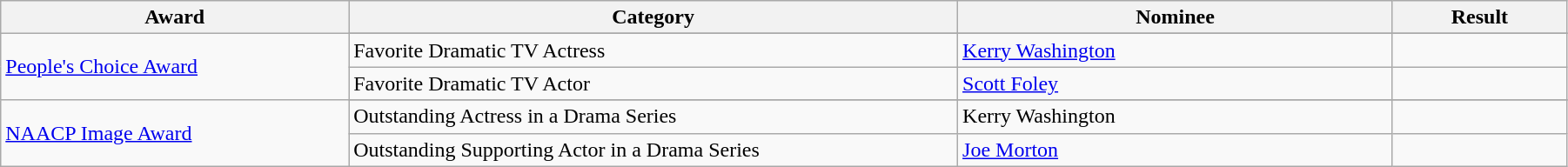<table class="wikitable sortable" style="width:95%;">
<tr>
<th style="width:20%;">Award</th>
<th style="width:35%;">Category</th>
<th style="width:25%;">Nominee</th>
<th style="width:10%;">Result</th>
</tr>
<tr>
<td rowspan="3"><a href='#'>People's Choice Award</a></td>
</tr>
<tr>
<td>Favorite Dramatic TV Actress</td>
<td><a href='#'>Kerry Washington</a></td>
<td></td>
</tr>
<tr>
<td>Favorite Dramatic TV Actor</td>
<td><a href='#'>Scott Foley</a></td>
<td></td>
</tr>
<tr>
<td rowspan="3"><a href='#'>NAACP Image Award</a></td>
</tr>
<tr>
<td>Outstanding Actress in a Drama Series</td>
<td>Kerry Washington</td>
<td></td>
</tr>
<tr>
<td>Outstanding Supporting Actor in a Drama Series</td>
<td><a href='#'>Joe Morton</a></td>
<td></td>
</tr>
</table>
